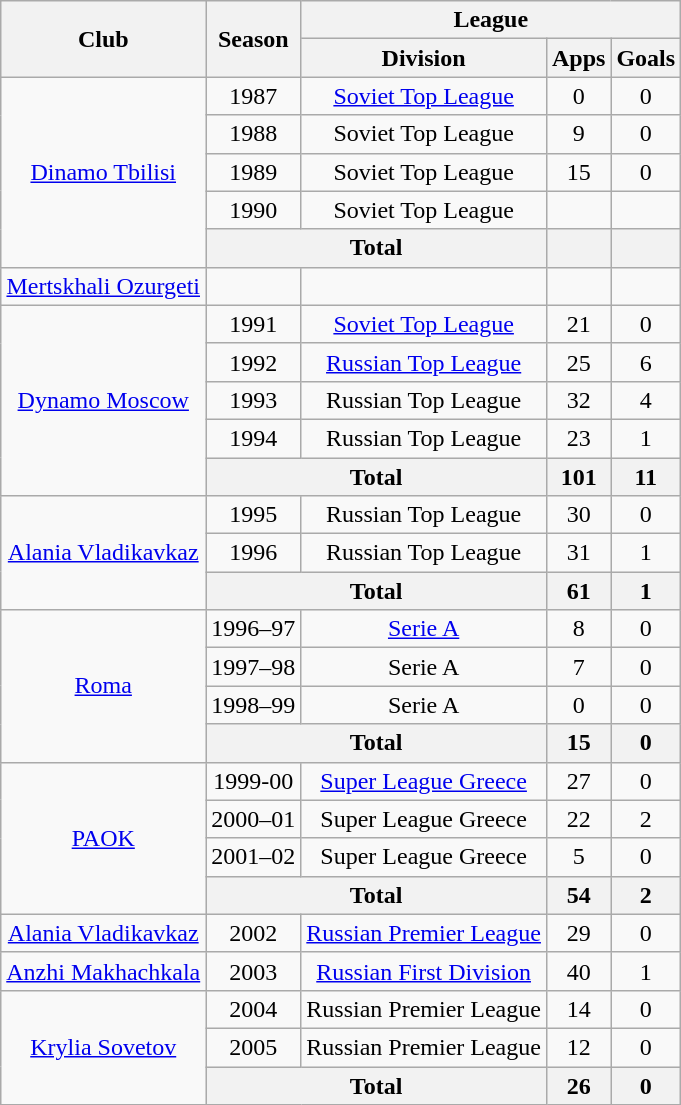<table class="wikitable" style="text-align:center">
<tr>
<th rowspan="2">Club</th>
<th rowspan="2">Season</th>
<th colspan="3">League</th>
</tr>
<tr>
<th>Division</th>
<th>Apps</th>
<th>Goals</th>
</tr>
<tr>
<td rowspan="5"><a href='#'>Dinamo Tbilisi</a></td>
<td>1987</td>
<td><a href='#'>Soviet Top League</a></td>
<td>0</td>
<td>0</td>
</tr>
<tr>
<td>1988</td>
<td>Soviet Top League</td>
<td>9</td>
<td>0</td>
</tr>
<tr>
<td>1989</td>
<td>Soviet Top League</td>
<td>15</td>
<td>0</td>
</tr>
<tr>
<td>1990</td>
<td>Soviet Top League</td>
<td></td>
<td></td>
</tr>
<tr>
<th colspan="2">Total</th>
<th></th>
<th></th>
</tr>
<tr>
<td><a href='#'>Mertskhali Ozurgeti</a></td>
<td></td>
<td></td>
<td></td>
<td></td>
</tr>
<tr>
<td rowspan="5"><a href='#'>Dynamo Moscow</a></td>
<td>1991</td>
<td><a href='#'>Soviet Top League</a></td>
<td>21</td>
<td>0</td>
</tr>
<tr>
<td>1992</td>
<td><a href='#'>Russian Top League</a></td>
<td>25</td>
<td>6</td>
</tr>
<tr>
<td>1993</td>
<td>Russian Top League</td>
<td>32</td>
<td>4</td>
</tr>
<tr>
<td>1994</td>
<td>Russian Top League</td>
<td>23</td>
<td>1</td>
</tr>
<tr>
<th colspan="2">Total</th>
<th>101</th>
<th>11</th>
</tr>
<tr>
<td rowspan="3"><a href='#'>Alania Vladikavkaz</a></td>
<td>1995</td>
<td>Russian Top League</td>
<td>30</td>
<td>0</td>
</tr>
<tr>
<td>1996</td>
<td>Russian Top League</td>
<td>31</td>
<td>1</td>
</tr>
<tr>
<th colspan="2">Total</th>
<th>61</th>
<th>1</th>
</tr>
<tr>
<td rowspan="4"><a href='#'>Roma</a></td>
<td>1996–97</td>
<td><a href='#'>Serie A</a></td>
<td>8</td>
<td>0</td>
</tr>
<tr>
<td>1997–98</td>
<td>Serie A</td>
<td>7</td>
<td>0</td>
</tr>
<tr>
<td>1998–99</td>
<td>Serie A</td>
<td>0</td>
<td>0</td>
</tr>
<tr>
<th colspan="2">Total</th>
<th>15</th>
<th>0</th>
</tr>
<tr>
<td rowspan="4"><a href='#'>PAOK</a></td>
<td>1999-00</td>
<td><a href='#'>Super League Greece</a></td>
<td>27</td>
<td>0</td>
</tr>
<tr>
<td>2000–01</td>
<td>Super League Greece</td>
<td>22</td>
<td>2</td>
</tr>
<tr>
<td>2001–02</td>
<td>Super League Greece</td>
<td>5</td>
<td>0</td>
</tr>
<tr>
<th colspan="2">Total</th>
<th>54</th>
<th>2</th>
</tr>
<tr>
<td><a href='#'>Alania Vladikavkaz</a></td>
<td>2002</td>
<td><a href='#'>Russian Premier League</a></td>
<td>29</td>
<td>0</td>
</tr>
<tr>
<td><a href='#'>Anzhi Makhachkala</a></td>
<td>2003</td>
<td><a href='#'>Russian First Division</a></td>
<td>40</td>
<td>1</td>
</tr>
<tr>
<td rowspan="3"><a href='#'>Krylia Sovetov</a></td>
<td>2004</td>
<td>Russian Premier League</td>
<td>14</td>
<td>0</td>
</tr>
<tr>
<td>2005</td>
<td>Russian Premier League</td>
<td>12</td>
<td>0</td>
</tr>
<tr>
<th colspan="2">Total</th>
<th>26</th>
<th>0</th>
</tr>
</table>
